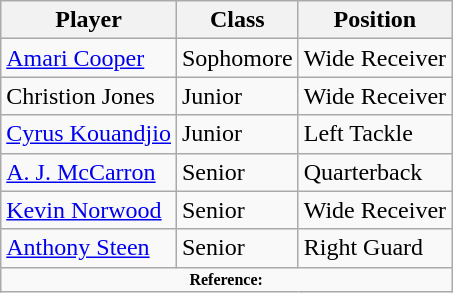<table class="wikitable" border="1">
<tr>
<th>Player</th>
<th>Class</th>
<th>Position</th>
</tr>
<tr>
<td><a href='#'>Amari Cooper</a></td>
<td>Sophomore</td>
<td>Wide Receiver</td>
</tr>
<tr>
<td>Christion Jones</td>
<td>Junior</td>
<td>Wide Receiver</td>
</tr>
<tr>
<td><a href='#'>Cyrus Kouandjio</a></td>
<td>Junior</td>
<td>Left Tackle</td>
</tr>
<tr>
<td><a href='#'>A. J. McCarron</a></td>
<td>Senior</td>
<td>Quarterback</td>
</tr>
<tr>
<td><a href='#'>Kevin Norwood</a></td>
<td>Senior</td>
<td>Wide Receiver</td>
</tr>
<tr>
<td><a href='#'>Anthony Steen</a></td>
<td>Senior</td>
<td>Right Guard</td>
</tr>
<tr>
<td colspan="3" style="font-size: 8pt" align="center"><strong>Reference:</strong></td>
</tr>
</table>
